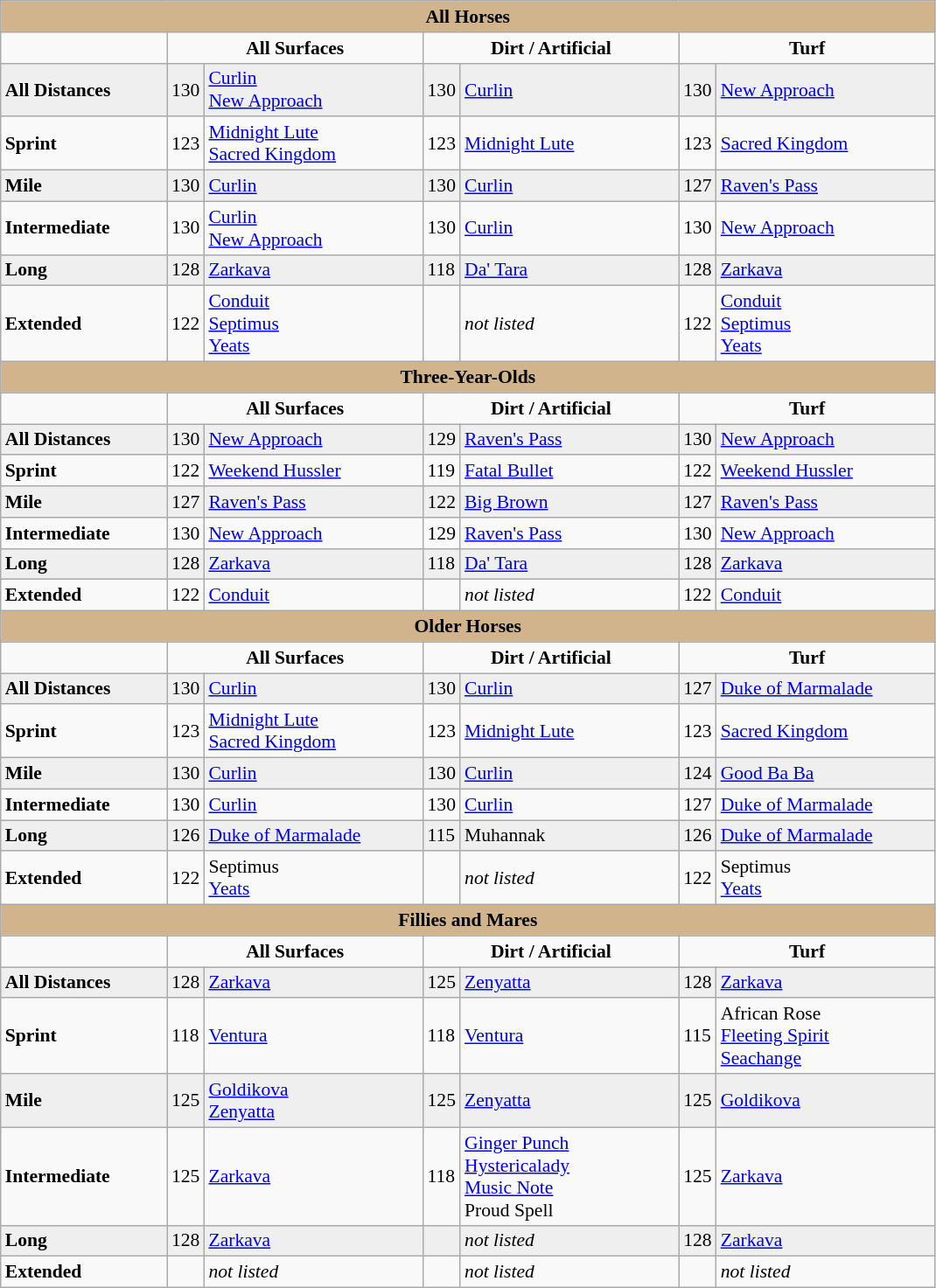<table class="wikitable" style="font-size:90%">
<tr align=center>
<td bgcolor=#D2B48C colspan=7><strong>All Horses</strong></td>
</tr>
<tr align=center>
<td></td>
<td colspan=2><strong>All Surfaces</strong></td>
<td colspan=2><strong>Dirt / Artificial</strong></td>
<td colspan=2><strong>Turf</strong></td>
</tr>
<tr bgcolor=#EFEFEF>
<td width="120px"><strong>All Distances</strong></td>
<td>130</td>
<td width="160px"><a href='#'>Curlin</a><br><a href='#'>New Approach</a></td>
<td>130</td>
<td width="160px"><a href='#'>Curlin</a></td>
<td>130</td>
<td width="160px"><a href='#'>New Approach</a></td>
</tr>
<tr>
<td><strong>Sprint</strong></td>
<td>123</td>
<td><a href='#'>Midnight Lute</a><br><a href='#'>Sacred Kingdom</a></td>
<td>123</td>
<td><a href='#'>Midnight Lute</a></td>
<td>123</td>
<td><a href='#'>Sacred Kingdom</a></td>
</tr>
<tr bgcolor="#EFEFEF">
<td><strong>Mile</strong></td>
<td>130</td>
<td><a href='#'>Curlin</a></td>
<td>130</td>
<td><a href='#'>Curlin</a></td>
<td>127</td>
<td><a href='#'>Raven's Pass</a></td>
</tr>
<tr>
<td><strong>Intermediate</strong></td>
<td>130</td>
<td><a href='#'>Curlin</a><br><a href='#'>New Approach</a></td>
<td>130</td>
<td><a href='#'>Curlin</a></td>
<td>130</td>
<td><a href='#'>New Approach</a></td>
</tr>
<tr bgcolor="#EFEFEF">
<td><strong>Long</strong></td>
<td>128</td>
<td><a href='#'>Zarkava</a></td>
<td>118</td>
<td><a href='#'>Da' Tara</a></td>
<td>128</td>
<td><a href='#'>Zarkava</a></td>
</tr>
<tr>
<td><strong>Extended</strong></td>
<td>122</td>
<td><a href='#'>Conduit</a><br><a href='#'>Septimus</a><br><a href='#'>Yeats</a></td>
<td></td>
<td><em>not listed</em></td>
<td>122</td>
<td><a href='#'>Conduit</a><br><a href='#'>Septimus</a><br><a href='#'>Yeats</a></td>
</tr>
<tr align=center>
<td bgcolor=#D2B48C colspan=7><strong>Three-Year-Olds</strong></td>
</tr>
<tr align=center>
<td></td>
<td colspan=2><strong>All Surfaces</strong></td>
<td colspan=2><strong>Dirt / Artificial</strong></td>
<td colspan=2><strong>Turf</strong></td>
</tr>
<tr bgcolor=#EFEFEF>
<td><strong>All Distances</strong></td>
<td>130</td>
<td><a href='#'>New Approach</a></td>
<td>129</td>
<td><a href='#'>Raven's Pass</a></td>
<td>130</td>
<td><a href='#'>New Approach</a></td>
</tr>
<tr>
<td><strong>Sprint</strong></td>
<td>122</td>
<td><a href='#'>Weekend Hussler</a></td>
<td>119</td>
<td><a href='#'>Fatal Bullet</a></td>
<td>122</td>
<td><a href='#'>Weekend Hussler</a></td>
</tr>
<tr bgcolor="#EFEFEF">
<td><strong>Mile</strong></td>
<td>127</td>
<td><a href='#'>Raven's Pass</a></td>
<td>122</td>
<td><a href='#'>Big Brown</a></td>
<td>127</td>
<td><a href='#'>Raven's Pass</a></td>
</tr>
<tr>
<td><strong>Intermediate</strong></td>
<td>130</td>
<td><a href='#'>New Approach</a></td>
<td>129</td>
<td><a href='#'>Raven's Pass</a></td>
<td>130</td>
<td><a href='#'>New Approach</a></td>
</tr>
<tr bgcolor="#EFEFEF">
<td><strong>Long</strong></td>
<td>128</td>
<td><a href='#'>Zarkava</a></td>
<td>118</td>
<td><a href='#'>Da' Tara</a></td>
<td>128</td>
<td><a href='#'>Zarkava</a></td>
</tr>
<tr>
<td><strong>Extended</strong></td>
<td>122</td>
<td><a href='#'>Conduit</a></td>
<td></td>
<td><em>not listed</em></td>
<td>122</td>
<td><a href='#'>Conduit</a></td>
</tr>
<tr align=center>
<td bgcolor=#D2B48C colspan=7><strong>Older Horses</strong></td>
</tr>
<tr align=center>
<td></td>
<td colspan=2><strong>All Surfaces</strong></td>
<td colspan=2><strong>Dirt / Artificial</strong></td>
<td colspan=2><strong>Turf</strong></td>
</tr>
<tr bgcolor=#EFEFEF>
<td><strong>All Distances</strong></td>
<td>130</td>
<td><a href='#'>Curlin</a></td>
<td>130</td>
<td><a href='#'>Curlin</a></td>
<td>127</td>
<td><a href='#'>Duke of Marmalade</a></td>
</tr>
<tr>
<td><strong>Sprint</strong></td>
<td>123</td>
<td><a href='#'>Midnight Lute</a><br><a href='#'>Sacred Kingdom</a></td>
<td>123</td>
<td><a href='#'>Midnight Lute</a></td>
<td>123</td>
<td><a href='#'>Sacred Kingdom</a></td>
</tr>
<tr bgcolor=#EFEFEF>
<td><strong>Mile</strong></td>
<td>130</td>
<td><a href='#'>Curlin</a></td>
<td>130</td>
<td><a href='#'>Curlin</a></td>
<td>124</td>
<td><a href='#'>Good Ba Ba</a></td>
</tr>
<tr>
<td><strong>Intermediate</strong></td>
<td>130</td>
<td><a href='#'>Curlin</a></td>
<td>130</td>
<td><a href='#'>Curlin</a></td>
<td>127</td>
<td><a href='#'>Duke of Marmalade</a></td>
</tr>
<tr bgcolor=#EFEFEF>
<td><strong>Long</strong></td>
<td>126</td>
<td><a href='#'>Duke of Marmalade</a></td>
<td>115</td>
<td>Muhannak</td>
<td>126</td>
<td><a href='#'>Duke of Marmalade</a></td>
</tr>
<tr>
<td><strong>Extended</strong></td>
<td>122</td>
<td>Septimus<br><a href='#'>Yeats</a></td>
<td></td>
<td><em>not listed</em></td>
<td>122</td>
<td>Septimus<br><a href='#'>Yeats</a></td>
</tr>
<tr align=center>
<td bgcolor=#D2B48C colspan=7><strong>Fillies and Mares</strong></td>
</tr>
<tr align=center>
<td></td>
<td colspan=2><strong>All Surfaces</strong></td>
<td colspan=2><strong>Dirt / Artificial</strong></td>
<td colspan=2><strong>Turf</strong></td>
</tr>
<tr bgcolor=#EFEFEF>
<td><strong>All Distances</strong></td>
<td>128</td>
<td><a href='#'>Zarkava</a></td>
<td>125</td>
<td><a href='#'>Zenyatta</a></td>
<td>128</td>
<td><a href='#'>Zarkava</a></td>
</tr>
<tr>
<td><strong>Sprint</strong></td>
<td>118</td>
<td><a href='#'>Ventura</a></td>
<td>118</td>
<td><a href='#'>Ventura</a></td>
<td>115</td>
<td>African Rose<br><a href='#'>Fleeting Spirit</a><br><a href='#'>Seachange</a></td>
</tr>
<tr bgcolor="#EFEFEF">
<td><strong>Mile</strong></td>
<td>125</td>
<td><a href='#'>Goldikova</a><br><a href='#'>Zenyatta</a></td>
<td>125</td>
<td><a href='#'>Zenyatta</a></td>
<td>125</td>
<td><a href='#'>Goldikova</a></td>
</tr>
<tr>
<td><strong>Intermediate</strong></td>
<td>125</td>
<td><a href='#'>Zarkava</a></td>
<td>118</td>
<td><a href='#'>Ginger Punch</a><br><a href='#'>Hystericalady</a><br><a href='#'>Music Note</a><br>Proud Spell</td>
<td>125</td>
<td><a href='#'>Zarkava</a></td>
</tr>
<tr bgcolor="#EFEFEF">
<td><strong>Long</strong></td>
<td>128</td>
<td><a href='#'>Zarkava</a></td>
<td></td>
<td><em>not listed</em></td>
<td>128</td>
<td><a href='#'>Zarkava</a></td>
</tr>
<tr>
<td><strong>Extended</strong></td>
<td></td>
<td><em>not listed</em></td>
<td></td>
<td><em>not listed</em></td>
<td></td>
<td><em>not listed</em></td>
</tr>
</table>
